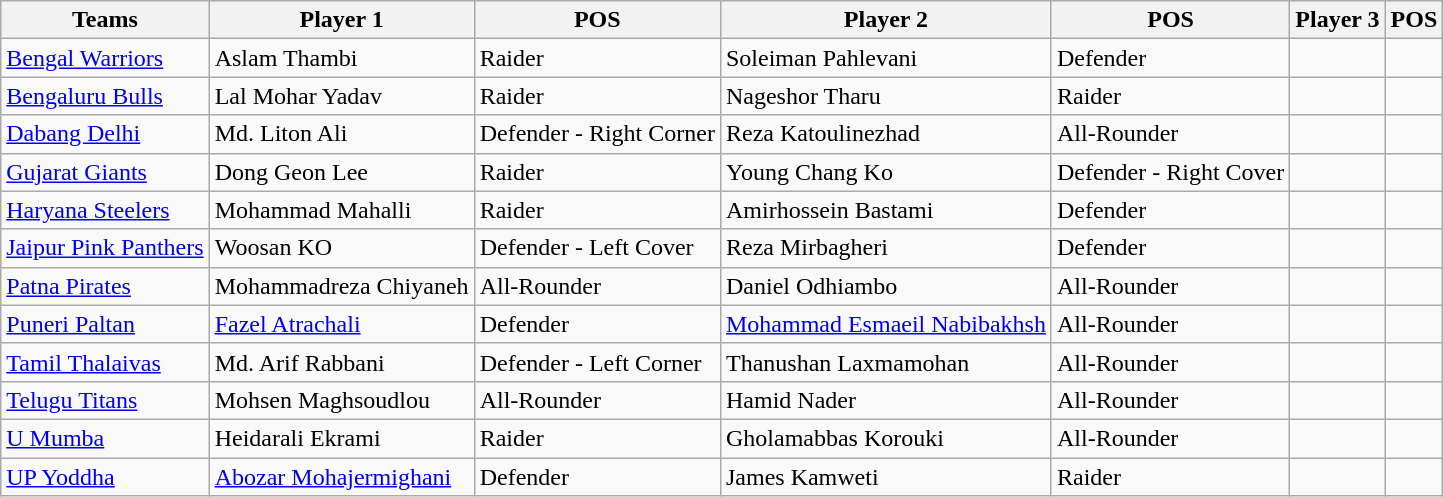<table class="wikitable sortable" style="text-align: left;">
<tr>
<th>Teams</th>
<th>Player 1</th>
<th>POS</th>
<th>Player 2</th>
<th>POS</th>
<th>Player 3</th>
<th>POS</th>
</tr>
<tr>
<td><a href='#'>Bengal Warriors</a></td>
<td> Aslam Thambi</td>
<td>Raider</td>
<td> Soleiman Pahlevani</td>
<td>Defender</td>
<td></td>
<td></td>
</tr>
<tr>
<td><a href='#'>Bengaluru Bulls</a></td>
<td> Lal Mohar Yadav</td>
<td>Raider</td>
<td> Nageshor Tharu</td>
<td>Raider</td>
<td></td>
<td></td>
</tr>
<tr>
<td><a href='#'>Dabang Delhi</a></td>
<td> Md. Liton Ali</td>
<td>Defender - Right Corner</td>
<td> Reza Katoulinezhad</td>
<td>All-Rounder</td>
<td></td>
<td></td>
</tr>
<tr>
<td><a href='#'>Gujarat Giants</a></td>
<td> Dong Geon Lee</td>
<td>Raider</td>
<td> Young Chang Ko</td>
<td>Defender - Right Cover</td>
<td></td>
<td></td>
</tr>
<tr>
<td><a href='#'>Haryana Steelers</a></td>
<td> Mohammad Mahalli</td>
<td>Raider</td>
<td> Amirhossein Bastami</td>
<td>Defender</td>
<td></td>
<td></td>
</tr>
<tr>
<td><a href='#'>Jaipur Pink Panthers</a></td>
<td> Woosan KO</td>
<td>Defender - Left Cover</td>
<td> Reza Mirbagheri</td>
<td>Defender</td>
<td></td>
<td></td>
</tr>
<tr>
<td><a href='#'>Patna Pirates</a></td>
<td> Mohammadreza Chiyaneh</td>
<td>All-Rounder</td>
<td> Daniel Odhiambo</td>
<td>All-Rounder</td>
<td></td>
<td></td>
</tr>
<tr>
<td><a href='#'>Puneri Paltan</a></td>
<td> <a href='#'>Fazel Atrachali</a></td>
<td>Defender</td>
<td> <a href='#'>Mohammad Esmaeil Nabibakhsh</a></td>
<td>All-Rounder</td>
<td></td>
<td></td>
</tr>
<tr>
<td><a href='#'>Tamil Thalaivas</a></td>
<td> Md. Arif Rabbani</td>
<td>Defender - Left Corner</td>
<td> Thanushan Laxmamohan</td>
<td>All-Rounder</td>
<td></td>
<td></td>
</tr>
<tr>
<td><a href='#'>Telugu Titans</a></td>
<td> Mohsen Maghsoudlou</td>
<td>All-Rounder</td>
<td> Hamid Nader</td>
<td>All-Rounder</td>
<td></td>
<td></td>
</tr>
<tr>
<td><a href='#'>U Mumba</a></td>
<td> Heidarali Ekrami</td>
<td>Raider</td>
<td> Gholamabbas Korouki</td>
<td>All-Rounder</td>
<td></td>
<td></td>
</tr>
<tr>
<td><a href='#'>UP Yoddha</a></td>
<td> <a href='#'>Abozar Mohajermighani</a></td>
<td>Defender</td>
<td> James Kamweti</td>
<td>Raider</td>
<td></td>
<td></td>
</tr>
</table>
